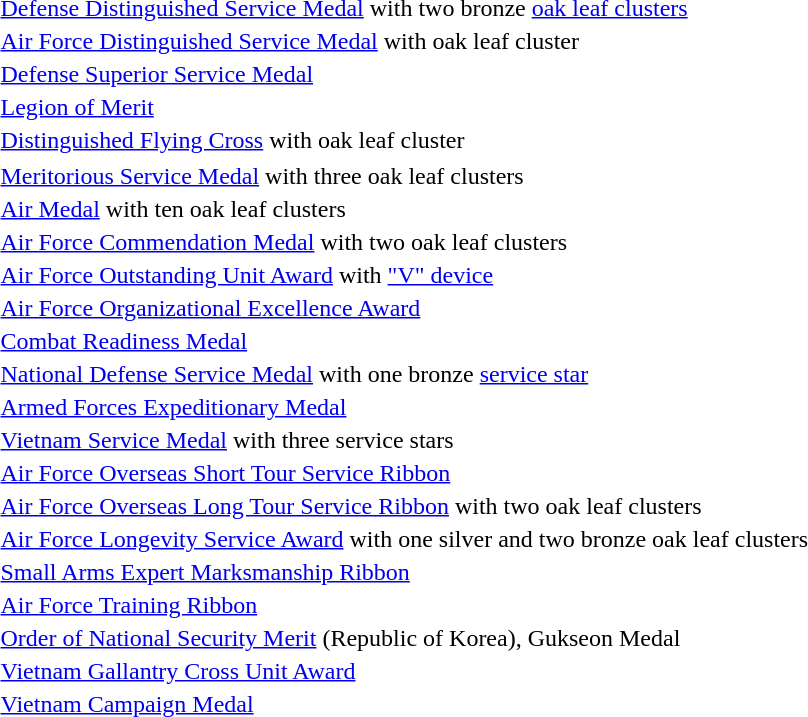<table>
<tr>
<td><span></span><span></span></td>
<td><a href='#'>Defense Distinguished Service Medal</a> with two bronze <a href='#'>oak leaf clusters</a></td>
</tr>
<tr>
<td></td>
<td><a href='#'>Air Force Distinguished Service Medal</a> with oak leaf cluster</td>
</tr>
<tr>
<td></td>
<td><a href='#'>Defense Superior Service Medal</a></td>
</tr>
<tr>
<td></td>
<td><a href='#'>Legion of Merit</a></td>
</tr>
<tr>
<td></td>
<td><a href='#'>Distinguished Flying Cross</a> with oak leaf cluster</td>
</tr>
<tr>
</tr>
<tr>
<td><span></span><span></span><span></span></td>
<td><a href='#'>Meritorious Service Medal</a> with three oak leaf clusters</td>
</tr>
<tr>
<td><span></span><span></span></td>
<td><a href='#'>Air Medal</a> with ten oak leaf clusters</td>
</tr>
<tr>
<td><span></span><span></span></td>
<td><a href='#'>Air Force Commendation Medal</a> with two oak leaf clusters</td>
</tr>
<tr>
<td></td>
<td><a href='#'>Air Force Outstanding Unit Award</a> with <a href='#'>"V" device</a></td>
</tr>
<tr>
<td></td>
<td><a href='#'>Air Force Organizational Excellence Award</a></td>
</tr>
<tr>
<td></td>
<td><a href='#'>Combat Readiness Medal</a></td>
</tr>
<tr>
<td></td>
<td><a href='#'>National Defense Service Medal</a> with one bronze <a href='#'>service star</a></td>
</tr>
<tr>
<td></td>
<td><a href='#'>Armed Forces Expeditionary Medal</a></td>
</tr>
<tr>
<td><span></span><span></span><span></span></td>
<td><a href='#'>Vietnam Service Medal</a> with three service stars</td>
</tr>
<tr>
<td></td>
<td><a href='#'>Air Force Overseas Short Tour Service Ribbon</a></td>
</tr>
<tr>
<td><span></span><span></span></td>
<td><a href='#'>Air Force Overseas Long Tour Service Ribbon</a> with two oak leaf clusters</td>
</tr>
<tr>
<td><span></span><span></span><span></span></td>
<td><a href='#'>Air Force Longevity Service Award</a> with one silver and two bronze oak leaf clusters</td>
</tr>
<tr>
<td></td>
<td><a href='#'>Small Arms Expert Marksmanship Ribbon</a></td>
</tr>
<tr>
<td></td>
<td><a href='#'>Air Force Training Ribbon</a></td>
</tr>
<tr>
<td></td>
<td><a href='#'>Order of National Security Merit</a> (Republic of Korea), Gukseon Medal</td>
</tr>
<tr>
<td></td>
<td><a href='#'>Vietnam Gallantry Cross Unit Award</a></td>
</tr>
<tr>
<td></td>
<td><a href='#'>Vietnam Campaign Medal</a></td>
</tr>
</table>
